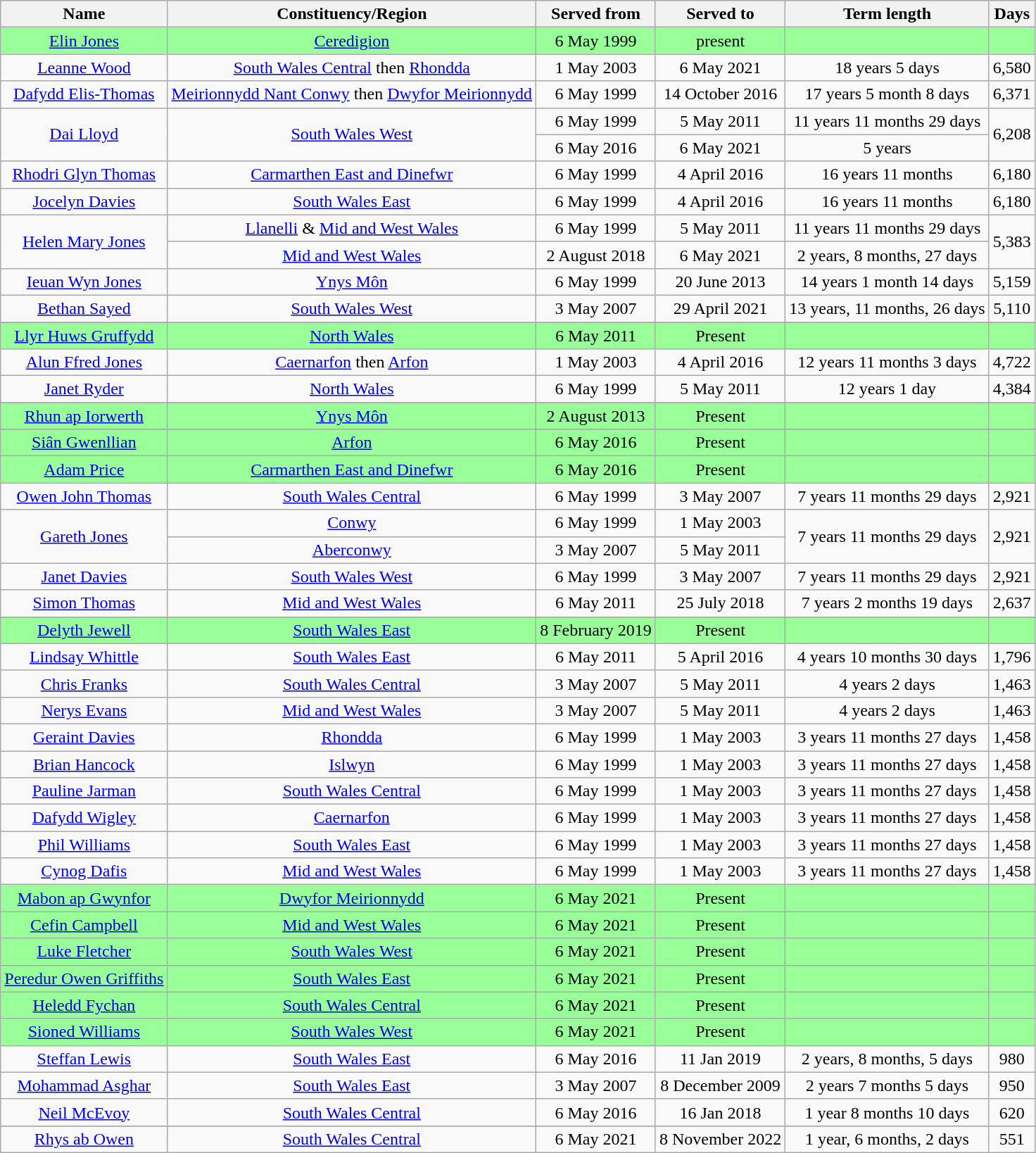<table class="wikitable sortable"  style="text-align: center;">
<tr>
<th class="unsortable">Name</th>
<th class ="unsortable">Constituency/Region</th>
<th>Served from</th>
<th>Served to</th>
<th class ="unsortable">Term length</th>
<th class="sortable">Days</th>
</tr>
<tr style="background:#9f9;">
<td><a href='#'>Elin Jones</a></td>
<td><a href='#'>Ceredigion</a></td>
<td>6 May 1999</td>
<td>present</td>
<td><strong></strong></td>
<td><strong></strong></td>
</tr>
<tr>
<td><a href='#'>Leanne Wood</a></td>
<td><a href='#'>South Wales Central</a> then <a href='#'> Rhondda</a></td>
<td>1 May 2003</td>
<td>6 May 2021</td>
<td>18 years 5 days</td>
<td>6,580</td>
</tr>
<tr>
<td><a href='#'>Dafydd Elis-Thomas</a></td>
<td><a href='#'>Meirionnydd Nant Conwy</a> then <a href='#'>Dwyfor Meirionnydd</a></td>
<td>6 May 1999</td>
<td>14 October 2016</td>
<td>17 years 5 month 8 days</td>
<td>6,371</td>
</tr>
<tr>
<td rowspan="2"><a href='#'>Dai Lloyd</a></td>
<td rowspan="2"><a href='#'>South Wales West</a></td>
<td>6 May 1999</td>
<td>5 May 2011</td>
<td>11 years 11 months 29 days</td>
<td rowspan="2">6,208</td>
</tr>
<tr>
<td>6 May 2016</td>
<td>6 May 2021</td>
<td>5 years</td>
</tr>
<tr>
<td><a href='#'>Rhodri Glyn Thomas</a></td>
<td><a href='#'>Carmarthen East and Dinefwr</a></td>
<td>6 May 1999</td>
<td>4 April 2016</td>
<td>16 years 11 months</td>
<td>6,180</td>
</tr>
<tr>
<td><a href='#'>Jocelyn Davies</a></td>
<td><a href='#'>South Wales East</a></td>
<td>6 May 1999</td>
<td>4 April 2016</td>
<td>16 years 11 months</td>
<td>6,180</td>
</tr>
<tr>
<td rowspan="2"><a href='#'>Helen Mary Jones</a></td>
<td><a href='#'>Llanelli</a> & <a href='#'>Mid and West Wales</a></td>
<td>6 May 1999</td>
<td>5 May 2011</td>
<td>11 years 11 months 29 days</td>
<td rowspan="2">5,383</td>
</tr>
<tr>
<td><a href='#'>Mid and West Wales</a></td>
<td>2 August 2018</td>
<td>6 May 2021</td>
<td>2 years, 8 months, 27 days</td>
</tr>
<tr>
<td><a href='#'>Ieuan Wyn Jones</a></td>
<td><a href='#'>Ynys Môn</a></td>
<td>6 May 1999</td>
<td>20 June 2013</td>
<td>14 years  1 month 14 days</td>
<td>5,159</td>
</tr>
<tr>
<td><a href='#'>Bethan Sayed</a></td>
<td><a href='#'>South Wales West</a></td>
<td>3 May 2007</td>
<td>29 April 2021</td>
<td>13 years, 11 months, 26 days</td>
<td>5,110</td>
</tr>
<tr>
</tr>
<tr style="background:#9f9;">
<td><a href='#'>Llyr Huws Gruffydd</a></td>
<td><a href='#'>North Wales</a></td>
<td>6 May 2011</td>
<td>Present</td>
<td><strong></strong></td>
<td><strong></strong></td>
</tr>
<tr>
<td><a href='#'>Alun Ffred Jones</a></td>
<td><a href='#'>Caernarfon</a> then <a href='#'>Arfon</a></td>
<td>1 May 2003</td>
<td>4 April 2016</td>
<td>12 years 11 months 3 days</td>
<td>4,722</td>
</tr>
<tr>
<td><a href='#'>Janet Ryder</a></td>
<td><a href='#'>North Wales</a></td>
<td>6 May 1999</td>
<td>5 May 2011</td>
<td>12 years 1 day</td>
<td>4,384</td>
</tr>
<tr>
</tr>
<tr style="background:#9f9;">
<td><a href='#'>Rhun ap Iorwerth</a></td>
<td><a href='#'>Ynys Môn</a></td>
<td>2 August 2013</td>
<td>Present</td>
<td><strong></strong></td>
<td><strong></strong></td>
</tr>
<tr>
</tr>
<tr style="background:#9f9;">
<td><a href='#'>Siân Gwenllian</a></td>
<td><a href='#'>Arfon</a></td>
<td>6 May 2016</td>
<td>Present</td>
<td><strong></strong></td>
<td><strong></strong></td>
</tr>
<tr style="background:#9f9;">
<td><a href='#'>Adam Price</a></td>
<td><a href='#'>Carmarthen East and Dinefwr</a></td>
<td>6 May 2016</td>
<td>Present</td>
<td><strong></strong></td>
<td><strong></strong></td>
</tr>
<tr>
<td><a href='#'>Owen John Thomas</a></td>
<td><a href='#'>South Wales Central</a></td>
<td>6 May 1999</td>
<td>3 May 2007</td>
<td>7 years 11 months 29 days</td>
<td>2,921</td>
</tr>
<tr>
<td rowspan="2"><a href='#'>Gareth Jones</a></td>
<td><a href='#'>Conwy</a></td>
<td>6 May 1999</td>
<td>1 May 2003</td>
<td rowspan="2">7 years 11 months 29 days</td>
<td rowspan="2">2,921</td>
</tr>
<tr>
<td><a href='#'>Aberconwy</a></td>
<td>3 May 2007</td>
<td>5 May 2011</td>
</tr>
<tr>
<td><a href='#'>Janet Davies</a></td>
<td><a href='#'>South Wales West</a></td>
<td>6 May 1999</td>
<td>3 May 2007</td>
<td>7 years 11 months 29 days</td>
<td>2,921</td>
</tr>
<tr>
<td><a href='#'>Simon Thomas</a></td>
<td><a href='#'>Mid and West Wales</a></td>
<td>6 May 2011</td>
<td>25 July 2018</td>
<td>7 years 2 months 19 days</td>
<td>2,637</td>
</tr>
<tr>
</tr>
<tr style="background:#9f9;">
<td><a href='#'>Delyth Jewell</a></td>
<td><a href='#'>South Wales East</a></td>
<td>8 February 2019</td>
<td>Present</td>
<td><strong></strong></td>
<td><strong></strong></td>
</tr>
<tr>
<td><a href='#'>Lindsay Whittle</a></td>
<td><a href='#'>South Wales East</a></td>
<td>6 May 2011</td>
<td>5 April 2016</td>
<td>4 years 10 months  30 days</td>
<td>1,796</td>
</tr>
<tr>
<td><a href='#'>Chris Franks</a></td>
<td><a href='#'>South Wales Central</a></td>
<td>3 May 2007</td>
<td>5 May 2011</td>
<td>4 years 2 days</td>
<td>1,463</td>
</tr>
<tr>
<td><a href='#'>Nerys Evans</a></td>
<td><a href='#'>Mid and West Wales</a></td>
<td>3 May 2007</td>
<td>5 May 2011</td>
<td>4 years 2 days</td>
<td>1,463</td>
</tr>
<tr>
<td><a href='#'>Geraint Davies</a></td>
<td><a href='#'> Rhondda</a></td>
<td>6 May 1999</td>
<td>1 May 2003</td>
<td>3 years 11 months 27 days</td>
<td>1,458</td>
</tr>
<tr>
<td><a href='#'>Brian Hancock</a></td>
<td><a href='#'>Islwyn</a></td>
<td>6 May 1999</td>
<td>1 May 2003</td>
<td>3 years 11 months 27 days</td>
<td>1,458</td>
</tr>
<tr>
<td><a href='#'>Pauline Jarman</a></td>
<td><a href='#'>South Wales Central</a></td>
<td>6 May 1999</td>
<td>1 May 2003</td>
<td>3 years 11 months 27 days</td>
<td>1,458</td>
</tr>
<tr>
<td><a href='#'>Dafydd Wigley</a></td>
<td><a href='#'>Caernarfon</a></td>
<td>6 May 1999</td>
<td>1 May 2003</td>
<td>3 years 11 months 27 days</td>
<td>1,458</td>
</tr>
<tr>
<td><a href='#'>Phil Williams</a></td>
<td><a href='#'>South Wales East</a></td>
<td>6 May 1999</td>
<td>1 May 2003</td>
<td>3 years 11 months 27 days</td>
<td>1,458</td>
</tr>
<tr>
<td><a href='#'>Cynog Dafis</a></td>
<td><a href='#'>Mid and West Wales</a></td>
<td>6 May 1999</td>
<td>1 May 2003</td>
<td>3 years 11 months 27 days</td>
<td>1,458</td>
</tr>
<tr style="background:#9f9;">
<td><a href='#'>Mabon ap Gwynfor</a></td>
<td><a href='#'>Dwyfor Meirionnydd</a></td>
<td>6 May 2021</td>
<td>Present</td>
<td><strong></strong></td>
<td><strong></strong></td>
</tr>
<tr style="background:#9f9;">
<td><a href='#'>Cefin Campbell</a></td>
<td><a href='#'>Mid and West Wales</a></td>
<td>6 May 2021</td>
<td>Present</td>
<td><strong></strong></td>
<td><strong></strong></td>
</tr>
<tr style="background:#9f9;">
<td><a href='#'>Luke Fletcher</a></td>
<td><a href='#'>South Wales West</a></td>
<td>6 May 2021</td>
<td>Present</td>
<td><strong></strong></td>
<td><strong></strong></td>
</tr>
<tr style="background:#9f9;">
<td><a href='#'>Peredur Owen Griffiths</a></td>
<td><a href='#'>South Wales East</a></td>
<td>6 May 2021</td>
<td>Present</td>
<td><strong></strong></td>
<td><strong></strong></td>
</tr>
<tr style="background:#9f9;">
<td><a href='#'>Heledd Fychan</a></td>
<td><a href='#'>South Wales Central</a></td>
<td>6 May 2021</td>
<td>Present</td>
<td><strong></strong></td>
<td><strong></strong></td>
</tr>
<tr style="background:#9f9;">
<td><a href='#'>Sioned Williams</a></td>
<td><a href='#'>South Wales West</a></td>
<td>6 May 2021</td>
<td>Present</td>
<td><strong></strong></td>
<td><strong></strong></td>
</tr>
<tr>
<td><a href='#'>Steffan Lewis</a></td>
<td><a href='#'>South Wales East</a></td>
<td>6 May 2016</td>
<td>11 Jan 2019</td>
<td>2 years, 8 months, 5 days</td>
<td>980</td>
</tr>
<tr>
<td><a href='#'>Mohammad Asghar</a></td>
<td><a href='#'>South Wales East</a></td>
<td>3 May 2007</td>
<td>8 December 2009</td>
<td>2 years 7 months  5 days</td>
<td>950</td>
</tr>
<tr>
<td><a href='#'>Neil McEvoy</a></td>
<td><a href='#'>South Wales Central</a></td>
<td>6 May 2016</td>
<td>16 Jan 2018 </td>
<td>1 year 8 months  10 days</td>
<td>620</td>
</tr>
<tr style="background:#9f9;">
</tr>
<tr>
<td><a href='#'>Rhys ab Owen</a></td>
<td><a href='#'>South Wales Central</a></td>
<td>6 May 2021</td>
<td>8 November 2022</td>
<td>1 year, 6 months, 2 days</td>
<td>551</td>
</tr>
</table>
